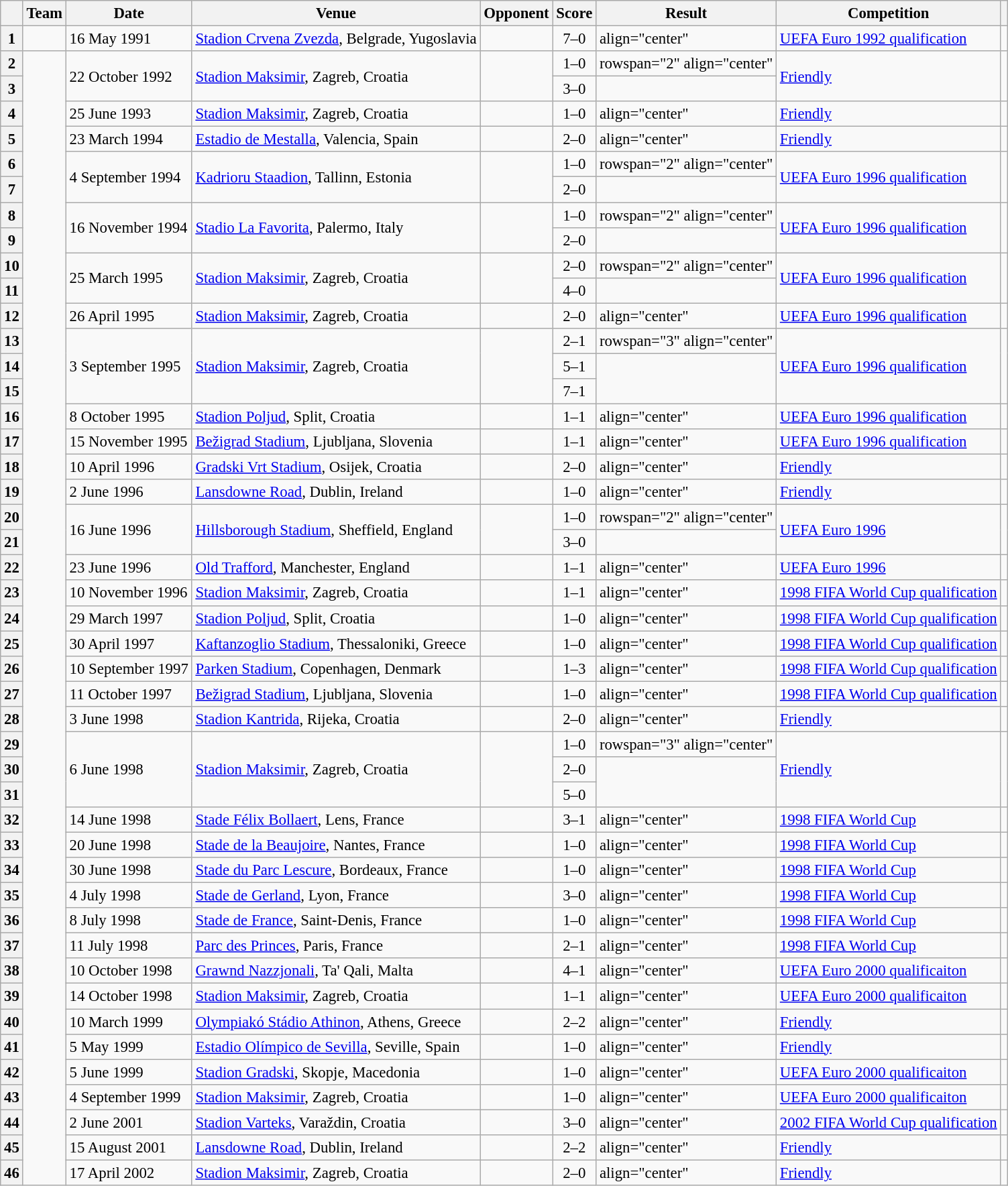<table class="wikitable sortable" style="font-size:95%">
<tr>
<th scope="col"></th>
<th scope="col">Team</th>
<th scope="col">Date</th>
<th scope="col">Venue</th>
<th scope="col">Opponent</th>
<th scope="col">Score</th>
<th scope="col">Result</th>
<th scope="col">Competition</th>
<th scope="col" class="unsortable"></th>
</tr>
<tr>
<th scope="row">1</th>
<td></td>
<td>16 May 1991</td>
<td><a href='#'>Stadion Crvena Zvezda</a>, Belgrade, Yugoslavia</td>
<td></td>
<td align="center">7–0</td>
<td>align="center" </td>
<td><a href='#'>UEFA Euro 1992 qualification</a></td>
<td align="center"></td>
</tr>
<tr>
<th scope="row">2</th>
<td rowspan="45"></td>
<td rowspan="2">22 October 1992</td>
<td rowspan="2"><a href='#'>Stadion Maksimir</a>, Zagreb, Croatia</td>
<td rowspan="2"></td>
<td align="center">1–0</td>
<td>rowspan="2" align="center" </td>
<td rowspan="2"><a href='#'>Friendly</a></td>
<td rowspan="2" align="center"></td>
</tr>
<tr>
<th scope="row">3</th>
<td align="center">3–0</td>
</tr>
<tr>
<th scope="row">4</th>
<td>25 June 1993</td>
<td><a href='#'>Stadion Maksimir</a>, Zagreb, Croatia</td>
<td></td>
<td align="center">1–0</td>
<td>align="center" </td>
<td><a href='#'>Friendly</a></td>
<td align="center"></td>
</tr>
<tr>
<th scope="row">5</th>
<td>23 March 1994</td>
<td><a href='#'>Estadio de Mestalla</a>, Valencia, Spain</td>
<td></td>
<td align="center">2–0</td>
<td>align="center" </td>
<td><a href='#'>Friendly</a></td>
<td align="center"></td>
</tr>
<tr>
<th scope="row">6</th>
<td rowspan="2">4 September 1994</td>
<td rowspan="2"><a href='#'>Kadrioru Staadion</a>, Tallinn, Estonia</td>
<td rowspan="2"></td>
<td align="center">1–0</td>
<td>rowspan="2" align="center" </td>
<td rowspan="2"><a href='#'>UEFA Euro 1996 qualification</a></td>
<td rowspan="2" align="center"></td>
</tr>
<tr>
<th scope="row">7</th>
<td align="center">2–0</td>
</tr>
<tr>
<th scope="row">8</th>
<td rowspan="2">16 November 1994</td>
<td rowspan="2"><a href='#'>Stadio La Favorita</a>, Palermo, Italy</td>
<td rowspan="2"></td>
<td align="center">1–0</td>
<td>rowspan="2" align="center" </td>
<td rowspan="2"><a href='#'>UEFA Euro 1996 qualification</a></td>
<td rowspan="2" align="center"></td>
</tr>
<tr>
<th scope="row">9</th>
<td align="center">2–0</td>
</tr>
<tr>
<th scope="row">10</th>
<td rowspan="2">25 March 1995</td>
<td rowspan="2"><a href='#'>Stadion Maksimir</a>, Zagreb, Croatia</td>
<td rowspan="2"></td>
<td align="center">2–0</td>
<td>rowspan="2" align="center" </td>
<td rowspan="2"><a href='#'>UEFA Euro 1996 qualification</a></td>
<td rowspan="2" align="center"></td>
</tr>
<tr>
<th scope="row">11</th>
<td align="center">4–0</td>
</tr>
<tr>
<th scope="row" align="center">12</th>
<td>26 April 1995</td>
<td><a href='#'>Stadion Maksimir</a>, Zagreb, Croatia</td>
<td></td>
<td align="center">2–0</td>
<td>align="center" </td>
<td><a href='#'>UEFA Euro 1996 qualification</a></td>
<td align="center"></td>
</tr>
<tr>
<th scope="row">13</th>
<td rowspan="3">3 September 1995</td>
<td rowspan="3"><a href='#'>Stadion Maksimir</a>, Zagreb, Croatia</td>
<td rowspan="3"></td>
<td align="center">2–1</td>
<td>rowspan="3" align="center" </td>
<td rowspan="3"><a href='#'>UEFA Euro 1996 qualification</a></td>
<td rowspan="3" align="center"></td>
</tr>
<tr>
<th scope="row">14</th>
<td align="center">5–1</td>
</tr>
<tr>
<th scope="row">15</th>
<td align="center">7–1</td>
</tr>
<tr>
<th scope="row">16</th>
<td>8 October 1995</td>
<td><a href='#'>Stadion Poljud</a>, Split, Croatia</td>
<td></td>
<td align="center">1–1</td>
<td>align="center" </td>
<td><a href='#'>UEFA Euro 1996 qualification</a></td>
<td align="center"></td>
</tr>
<tr>
<th scope="row">17</th>
<td>15 November 1995</td>
<td><a href='#'>Bežigrad Stadium</a>, Ljubljana, Slovenia</td>
<td></td>
<td align="center">1–1</td>
<td>align="center" </td>
<td><a href='#'>UEFA Euro 1996 qualification</a></td>
<td align="center"></td>
</tr>
<tr>
<th scope="row">18</th>
<td>10 April 1996</td>
<td><a href='#'>Gradski Vrt Stadium</a>, Osijek, Croatia</td>
<td></td>
<td align="center">2–0</td>
<td>align="center" </td>
<td><a href='#'>Friendly</a></td>
<td align="center"></td>
</tr>
<tr>
<th scope="row">19</th>
<td>2 June 1996</td>
<td><a href='#'>Lansdowne Road</a>, Dublin, Ireland</td>
<td></td>
<td align="center">1–0</td>
<td>align="center" </td>
<td><a href='#'>Friendly</a></td>
<td align="center"></td>
</tr>
<tr>
<th scope="row">20</th>
<td rowspan="2">16 June 1996</td>
<td rowspan="2"><a href='#'>Hillsborough Stadium</a>, Sheffield, England</td>
<td rowspan="2"></td>
<td align="center">1–0</td>
<td>rowspan="2" align="center" </td>
<td rowspan="2"><a href='#'>UEFA Euro 1996</a></td>
<td rowspan="2" align="center"></td>
</tr>
<tr>
<th scope="row">21</th>
<td align="center">3–0</td>
</tr>
<tr>
<th scope="row">22</th>
<td>23 June 1996</td>
<td><a href='#'>Old Trafford</a>, Manchester, England</td>
<td></td>
<td align="center">1–1</td>
<td>align="center" </td>
<td><a href='#'>UEFA Euro 1996</a></td>
<td align="center"></td>
</tr>
<tr>
<th scope="row">23</th>
<td>10 November 1996</td>
<td><a href='#'>Stadion Maksimir</a>, Zagreb, Croatia</td>
<td></td>
<td align="center">1–1</td>
<td>align="center" </td>
<td><a href='#'>1998 FIFA World Cup qualification</a></td>
<td align="center"></td>
</tr>
<tr>
<th scope="row">24</th>
<td>29 March 1997</td>
<td><a href='#'>Stadion Poljud</a>, Split, Croatia</td>
<td></td>
<td align="center">1–0</td>
<td>align="center" </td>
<td><a href='#'>1998 FIFA World Cup qualification</a></td>
<td align="center"></td>
</tr>
<tr>
<th scope="row">25</th>
<td>30 April 1997</td>
<td><a href='#'>Kaftanzoglio Stadium</a>, Thessaloniki, Greece</td>
<td></td>
<td align="center">1–0</td>
<td>align="center" </td>
<td><a href='#'>1998 FIFA World Cup qualification</a></td>
<td align="center"></td>
</tr>
<tr>
<th scope="row">26</th>
<td>10 September 1997</td>
<td><a href='#'>Parken Stadium</a>, Copenhagen, Denmark</td>
<td></td>
<td align="center">1–3</td>
<td>align="center" </td>
<td><a href='#'>1998 FIFA World Cup qualification</a></td>
<td align="center"></td>
</tr>
<tr>
<th scope="row">27</th>
<td>11 October 1997</td>
<td><a href='#'>Bežigrad Stadium</a>, Ljubljana, Slovenia</td>
<td></td>
<td align="center">1–0</td>
<td>align="center" </td>
<td><a href='#'>1998 FIFA World Cup qualification</a></td>
<td align="center"></td>
</tr>
<tr>
<th scope="row">28</th>
<td>3 June 1998</td>
<td><a href='#'>Stadion Kantrida</a>, Rijeka, Croatia</td>
<td></td>
<td align="center">2–0</td>
<td>align="center" </td>
<td><a href='#'>Friendly</a></td>
<td align="center"></td>
</tr>
<tr>
<th scope="row">29</th>
<td rowspan="3">6 June 1998</td>
<td rowspan="3"><a href='#'>Stadion Maksimir</a>, Zagreb, Croatia</td>
<td rowspan="3"></td>
<td align="center">1–0</td>
<td>rowspan="3" align="center" </td>
<td rowspan="3"><a href='#'>Friendly</a></td>
<td rowspan="3" align="center"></td>
</tr>
<tr>
<th scope="row">30</th>
<td align="center">2–0</td>
</tr>
<tr>
<th scope="row">31</th>
<td align="center">5–0</td>
</tr>
<tr>
<th scope="row">32</th>
<td>14 June 1998</td>
<td><a href='#'>Stade Félix Bollaert</a>, Lens, France</td>
<td></td>
<td align="center">3–1</td>
<td>align="center" </td>
<td><a href='#'>1998 FIFA World Cup</a></td>
<td align="center"></td>
</tr>
<tr>
<th scope="row">33</th>
<td>20 June 1998</td>
<td><a href='#'>Stade de la Beaujoire</a>, Nantes, France</td>
<td></td>
<td align="center">1–0</td>
<td>align="center" </td>
<td><a href='#'>1998 FIFA World Cup</a></td>
<td align="center"></td>
</tr>
<tr>
<th scope="row">34</th>
<td>30 June 1998</td>
<td><a href='#'>Stade du Parc Lescure</a>, Bordeaux, France</td>
<td></td>
<td align="center">1–0</td>
<td>align="center" </td>
<td><a href='#'>1998 FIFA World Cup</a></td>
<td align="center"></td>
</tr>
<tr>
<th scope="row">35</th>
<td>4 July 1998</td>
<td><a href='#'>Stade de Gerland</a>, Lyon, France</td>
<td></td>
<td align="center">3–0</td>
<td>align="center" </td>
<td><a href='#'>1998 FIFA World Cup</a></td>
<td align="center"></td>
</tr>
<tr>
<th scope="row">36</th>
<td>8 July 1998</td>
<td><a href='#'>Stade de France</a>, Saint-Denis, France</td>
<td></td>
<td align="center">1–0</td>
<td>align="center" </td>
<td><a href='#'>1998 FIFA World Cup</a></td>
<td align="center"></td>
</tr>
<tr>
<th scope="row">37</th>
<td>11 July 1998</td>
<td><a href='#'>Parc des Princes</a>, Paris, France</td>
<td></td>
<td align="center">2–1</td>
<td>align="center" </td>
<td><a href='#'>1998 FIFA World Cup</a></td>
<td align="center"></td>
</tr>
<tr>
<th scope="row">38</th>
<td>10 October 1998</td>
<td><a href='#'>Grawnd Nazzjonali</a>, Ta' Qali, Malta</td>
<td></td>
<td align="center">4–1</td>
<td>align="center" </td>
<td><a href='#'>UEFA Euro 2000 qualificaiton</a></td>
<td align="center"></td>
</tr>
<tr>
<th scope="row">39</th>
<td>14 October 1998</td>
<td><a href='#'>Stadion Maksimir</a>, Zagreb, Croatia</td>
<td></td>
<td align="center">1–1</td>
<td>align="center" </td>
<td><a href='#'>UEFA Euro 2000 qualificaiton</a></td>
<td align="center"></td>
</tr>
<tr>
<th scope="row">40</th>
<td>10 March 1999</td>
<td><a href='#'>Olympiakó Stádio Athinon</a>, Athens, Greece</td>
<td></td>
<td align="center">2–2</td>
<td>align="center" </td>
<td><a href='#'>Friendly</a></td>
<td align="center"></td>
</tr>
<tr>
<th scope="row">41</th>
<td>5 May 1999</td>
<td><a href='#'>Estadio Olímpico de Sevilla</a>, Seville, Spain</td>
<td></td>
<td align="center">1–0</td>
<td>align="center" </td>
<td><a href='#'>Friendly</a></td>
<td align="center"></td>
</tr>
<tr>
<th scope="row">42</th>
<td>5 June 1999</td>
<td><a href='#'>Stadion Gradski</a>, Skopje, Macedonia</td>
<td></td>
<td align="center">1–0</td>
<td>align="center" </td>
<td><a href='#'>UEFA Euro 2000 qualificaiton</a></td>
<td align="center"></td>
</tr>
<tr>
<th scope="row">43</th>
<td>4 September 1999</td>
<td><a href='#'>Stadion Maksimir</a>, Zagreb, Croatia</td>
<td></td>
<td align="center">1–0</td>
<td>align="center" </td>
<td><a href='#'>UEFA Euro 2000 qualificaiton</a></td>
<td align="center"></td>
</tr>
<tr>
<th scope="row">44</th>
<td>2 June 2001</td>
<td><a href='#'>Stadion Varteks</a>, Varaždin, Croatia</td>
<td></td>
<td align="center">3–0</td>
<td>align="center" </td>
<td><a href='#'>2002 FIFA World Cup qualification</a></td>
<td align="center"></td>
</tr>
<tr>
<th scope="row">45</th>
<td>15 August 2001</td>
<td><a href='#'>Lansdowne Road</a>, Dublin, Ireland</td>
<td></td>
<td align="center">2–2</td>
<td>align="center" </td>
<td><a href='#'>Friendly</a></td>
<td align="center"></td>
</tr>
<tr>
<th scope="row">46</th>
<td>17 April 2002</td>
<td><a href='#'>Stadion Maksimir</a>, Zagreb, Croatia</td>
<td></td>
<td align="center">2–0</td>
<td>align="center" </td>
<td><a href='#'>Friendly</a></td>
<td align="center"></td>
</tr>
</table>
